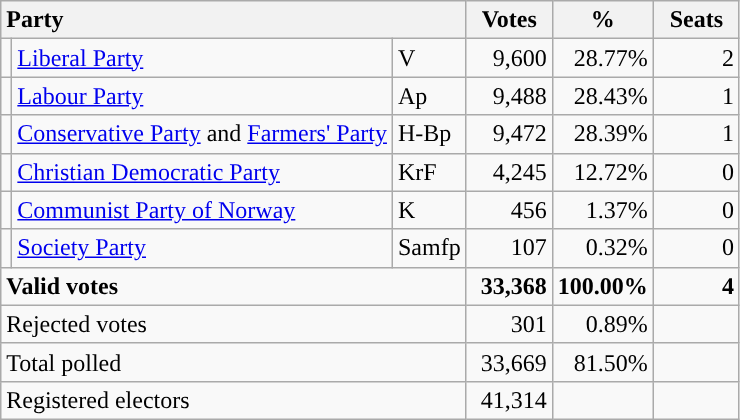<table class="wikitable" border="1" style="text-align:right;">
<tr>
<th style="text-align:left;" colspan=3>Party</th>
<th align=center width="50">Votes</th>
<th align=center width="50">%</th>
<th align=center width="50">Seats</th>
</tr>
<tr>
<td style="color:inherit;background:"></td>
<td align=left><a href='#'>Liberal Party</a></td>
<td align=left>V</td>
<td>9,600</td>
<td>28.77%</td>
<td>2</td>
</tr>
<tr>
<td style="color:inherit;background:"></td>
<td align=left><a href='#'>Labour Party</a></td>
<td align=left>Ap</td>
<td>9,488</td>
<td>28.43%</td>
<td>1</td>
</tr>
<tr>
<td></td>
<td align=left><a href='#'>Conservative Party</a> and <a href='#'>Farmers' Party</a></td>
<td align=left>H-Bp</td>
<td>9,472</td>
<td>28.39%</td>
<td>1</td>
</tr>
<tr>
<td style="color:inherit;background:"></td>
<td align=left><a href='#'>Christian Democratic Party</a></td>
<td align=left>KrF</td>
<td>4,245</td>
<td>12.72%</td>
<td>0</td>
</tr>
<tr>
<td style="color:inherit;background:"></td>
<td align=left><a href='#'>Communist Party of Norway</a></td>
<td align=left>K</td>
<td>456</td>
<td>1.37%</td>
<td>0</td>
</tr>
<tr>
<td></td>
<td align=left><a href='#'>Society Party</a></td>
<td align=left>Samfp</td>
<td>107</td>
<td>0.32%</td>
<td>0</td>
</tr>
<tr style="font-weight:bold">
<td align=left colspan=3>Valid votes</td>
<td>33,368</td>
<td>100.00%</td>
<td>4</td>
</tr>
<tr>
<td align=left colspan=3>Rejected votes</td>
<td>301</td>
<td>0.89%</td>
<td></td>
</tr>
<tr>
<td align=left colspan=3>Total polled</td>
<td>33,669</td>
<td>81.50%</td>
<td></td>
</tr>
<tr>
<td align=left colspan=3>Registered electors</td>
<td>41,314</td>
<td></td>
<td></td>
</tr>
</table>
